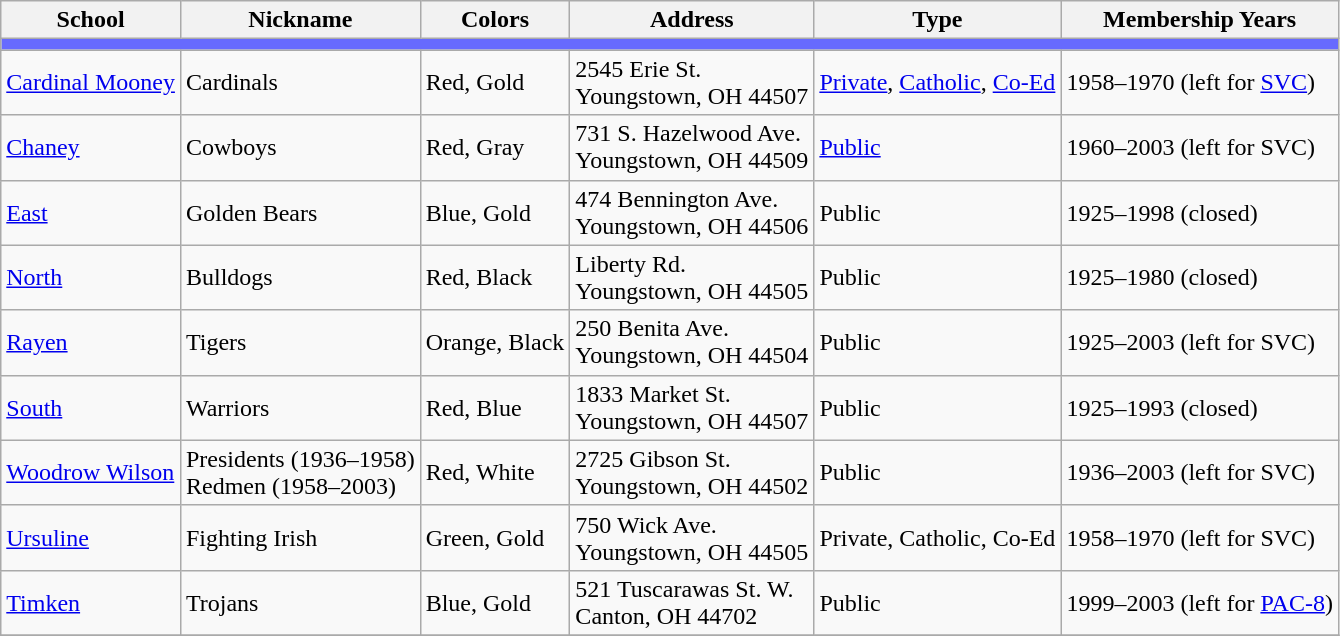<table class="wikitable sortable">
<tr>
<th>School</th>
<th>Nickname</th>
<th>Colors</th>
<th>Address</th>
<th>Type</th>
<th>Membership Years</th>
</tr>
<tr>
<th colspan="7" style="background:#676AFE;"></th>
</tr>
<tr>
<td><a href='#'>Cardinal Mooney</a></td>
<td>Cardinals</td>
<td>Red, Gold<br>  </td>
<td>2545 Erie St.<br>Youngstown, OH 44507</td>
<td><a href='#'>Private</a>, <a href='#'>Catholic</a>, <a href='#'>Co-Ed</a></td>
<td>1958–1970 (left for <a href='#'>SVC</a>)</td>
</tr>
<tr>
<td><a href='#'>Chaney</a></td>
<td>Cowboys</td>
<td>Red, Gray<br> </td>
<td>731 S. Hazelwood Ave.<br>Youngstown, OH 44509</td>
<td><a href='#'>Public</a></td>
<td>1960–2003 (left for SVC)</td>
</tr>
<tr>
<td><a href='#'>East</a></td>
<td>Golden Bears</td>
<td>Blue, Gold<br>  </td>
<td>474 Bennington Ave.<br>Youngstown, OH 44506</td>
<td>Public</td>
<td>1925–1998 (closed)</td>
</tr>
<tr>
<td><a href='#'>North</a></td>
<td>Bulldogs</td>
<td>Red, Black<br> </td>
<td>Liberty Rd.<br>Youngstown, OH 44505</td>
<td>Public</td>
<td>1925–1980 (closed)</td>
</tr>
<tr>
<td><a href='#'>Rayen</a></td>
<td>Tigers</td>
<td>Orange, Black<br> </td>
<td>250 Benita Ave.<br>Youngstown, OH 44504</td>
<td>Public</td>
<td>1925–2003 (left for SVC)</td>
</tr>
<tr>
<td><a href='#'>South</a></td>
<td>Warriors</td>
<td>Red, Blue<br> </td>
<td>1833 Market St.<br>Youngstown, OH 44507</td>
<td>Public</td>
<td>1925–1993 (closed)</td>
</tr>
<tr>
<td><a href='#'>Woodrow Wilson</a></td>
<td>Presidents (1936–1958)<br>Redmen (1958–2003)</td>
<td>Red, White<br> </td>
<td>2725 Gibson St.<br>Youngstown, OH 44502</td>
<td>Public</td>
<td>1936–2003 (left for SVC)</td>
</tr>
<tr>
<td><a href='#'>Ursuline</a></td>
<td>Fighting Irish</td>
<td>Green, Gold<br>  </td>
<td>750 Wick Ave.<br>Youngstown, OH 44505</td>
<td>Private, Catholic, Co-Ed</td>
<td>1958–1970 (left for SVC)</td>
</tr>
<tr>
<td><a href='#'>Timken</a></td>
<td>Trojans</td>
<td>Blue, Gold<br> </td>
<td>521 Tuscarawas St. W.<br>Canton, OH 44702</td>
<td>Public</td>
<td>1999–2003 (left for <a href='#'>PAC-8</a>)</td>
</tr>
<tr>
</tr>
</table>
